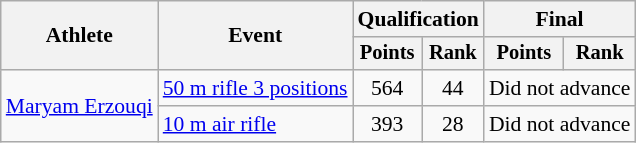<table class="wikitable" style="font-size:90%">
<tr>
<th rowspan=2>Athlete</th>
<th rowspan=2>Event</th>
<th colspan=2>Qualification</th>
<th colspan=2>Final</th>
</tr>
<tr style="font-size:95%">
<th>Points</th>
<th>Rank</th>
<th>Points</th>
<th>Rank</th>
</tr>
<tr align=center>
<td align=left rowspan=2><a href='#'>Maryam Erzouqi</a></td>
<td align=left><a href='#'>50 m rifle 3 positions</a></td>
<td>564</td>
<td>44</td>
<td colspan=2>Did not advance</td>
</tr>
<tr align=center>
<td align=left><a href='#'>10 m air rifle</a></td>
<td>393</td>
<td>28</td>
<td colspan=2>Did not advance</td>
</tr>
</table>
